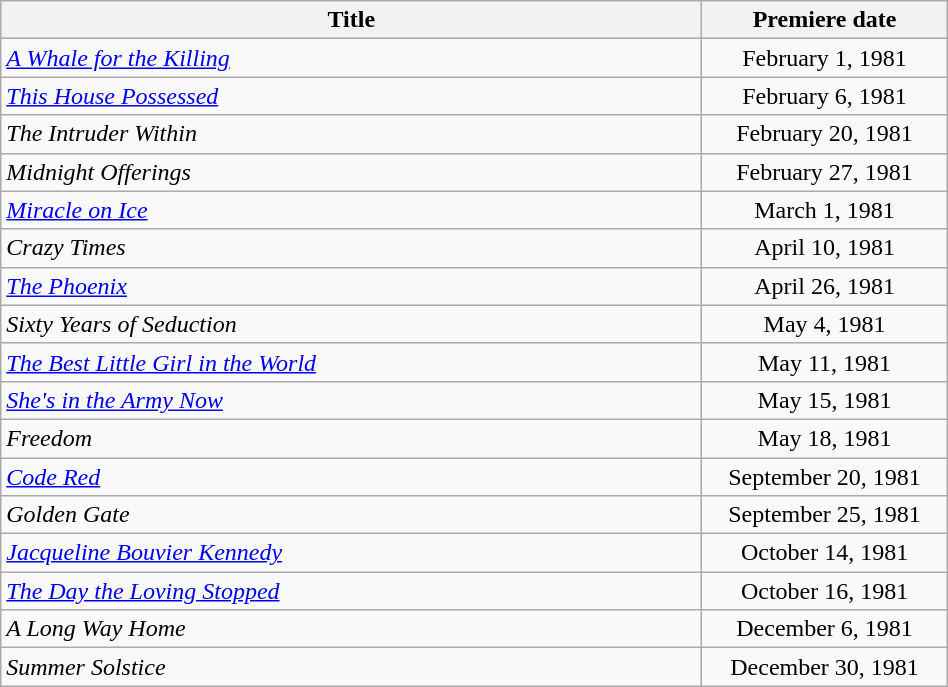<table class="wikitable plainrowheaders sortable" style="width:50%;text-align:center;">
<tr>
<th scope="col" style="width:40%;">Title</th>
<th scope="col" style="width:14%;">Premiere date</th>
</tr>
<tr>
<td scope="row" style="text-align:left;"><em><a href='#'>A Whale for the Killing</a></em></td>
<td>February 1, 1981</td>
</tr>
<tr>
<td scope="row" style="text-align:left;"><em><a href='#'>This House Possessed</a></em></td>
<td>February 6, 1981</td>
</tr>
<tr>
<td scope="row" style="text-align:left;"><em>The Intruder Within</em></td>
<td>February 20, 1981</td>
</tr>
<tr>
<td scope="row" style="text-align:left;"><em>Midnight Offerings</em></td>
<td>February 27, 1981</td>
</tr>
<tr>
<td scope="row" style="text-align:left;"><em><a href='#'>Miracle on Ice</a></em></td>
<td>March 1, 1981</td>
</tr>
<tr>
<td scope="row" style="text-align:left;"><em>Crazy Times</em></td>
<td>April 10, 1981</td>
</tr>
<tr>
<td scope="row" style="text-align:left;"><em><a href='#'>The Phoenix</a></em></td>
<td>April 26, 1981</td>
</tr>
<tr>
<td scope="row" style="text-align:left;"><em>Sixty Years of Seduction</em></td>
<td>May 4, 1981</td>
</tr>
<tr>
<td scope="row" style="text-align:left;"><em><a href='#'>The Best Little Girl in the World</a></em></td>
<td>May 11, 1981</td>
</tr>
<tr>
<td scope="row" style="text-align:left;"><em><a href='#'>She's in the Army Now</a></em></td>
<td>May 15, 1981</td>
</tr>
<tr>
<td scope="row" style="text-align:left;"><em>Freedom</em></td>
<td>May 18, 1981</td>
</tr>
<tr>
<td scope="row" style="text-align:left;"><em><a href='#'>Code Red</a></em></td>
<td>September 20, 1981</td>
</tr>
<tr>
<td scope="row" style="text-align:left;"><em>Golden Gate</em></td>
<td>September 25, 1981</td>
</tr>
<tr>
<td scope="row" style="text-align:left;"><em><a href='#'>Jacqueline Bouvier Kennedy</a></em></td>
<td>October 14, 1981</td>
</tr>
<tr>
<td scope="row" style="text-align:left;"><em><a href='#'>The Day the Loving Stopped</a></em></td>
<td>October 16, 1981</td>
</tr>
<tr>
<td scope="row" style="text-align:left;"><em>A Long Way Home</em></td>
<td>December 6, 1981</td>
</tr>
<tr>
<td scope="row" style="text-align:left;"><em>Summer Solstice</em></td>
<td>December 30, 1981</td>
</tr>
</table>
